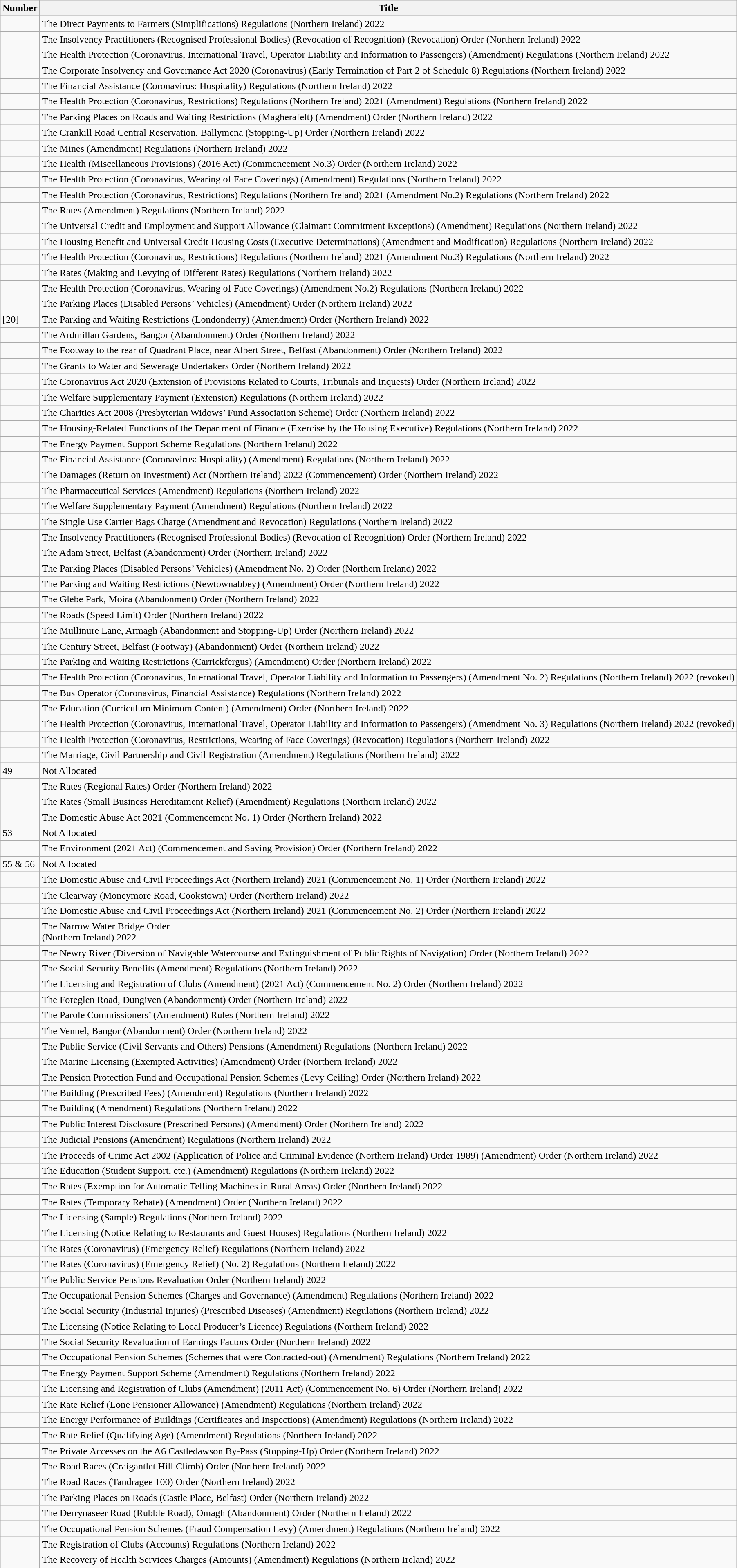<table class="wikitable collapsible">
<tr>
<th>Number</th>
<th>Title</th>
</tr>
<tr>
<td></td>
<td>The Direct Payments to Farmers (Simplifications) Regulations (Northern Ireland) 2022</td>
</tr>
<tr>
<td></td>
<td>The Insolvency Practitioners (Recognised Professional Bodies) (Revocation of Recognition) (Revocation) Order (Northern Ireland) 2022</td>
</tr>
<tr>
<td></td>
<td>The Health Protection (Coronavirus, International Travel, Operator Liability and Information to Passengers) (Amendment) Regulations (Northern Ireland) 2022</td>
</tr>
<tr>
<td></td>
<td>The Corporate Insolvency and Governance Act 2020 (Coronavirus) (Early Termination of Part 2 of Schedule 8) Regulations (Northern Ireland) 2022</td>
</tr>
<tr>
<td></td>
<td>The Financial Assistance (Coronavirus: Hospitality) Regulations (Northern Ireland) 2022</td>
</tr>
<tr>
<td></td>
<td>The Health Protection (Coronavirus, Restrictions) Regulations (Northern Ireland) 2021 (Amendment) Regulations (Northern Ireland) 2022</td>
</tr>
<tr>
<td></td>
<td>The Parking Places on Roads and Waiting Restrictions (Magherafelt) (Amendment) Order (Northern Ireland) 2022</td>
</tr>
<tr>
<td></td>
<td>The Crankill Road Central Reservation, Ballymena (Stopping-Up) Order (Northern Ireland) 2022</td>
</tr>
<tr>
<td></td>
<td>The Mines (Amendment) Regulations (Northern Ireland) 2022</td>
</tr>
<tr>
<td></td>
<td>The Health (Miscellaneous Provisions) (2016 Act) (Commencement No.3) Order (Northern Ireland) 2022</td>
</tr>
<tr>
<td></td>
<td>The Health Protection (Coronavirus, Wearing of Face Coverings) (Amendment) Regulations (Northern Ireland) 2022</td>
</tr>
<tr>
<td></td>
<td>The Health Protection (Coronavirus, Restrictions) Regulations (Northern Ireland) 2021 (Amendment No.2) Regulations (Northern Ireland) 2022</td>
</tr>
<tr>
<td></td>
<td>The Rates (Amendment) Regulations (Northern Ireland) 2022</td>
</tr>
<tr>
<td></td>
<td>The Universal Credit and Employment and Support Allowance (Claimant Commitment Exceptions) (Amendment) Regulations (Northern Ireland) 2022</td>
</tr>
<tr>
<td></td>
<td>The Housing Benefit and Universal Credit Housing Costs (Executive Determinations) (Amendment and Modification) Regulations (Northern Ireland) 2022</td>
</tr>
<tr>
<td></td>
<td>The Health Protection (Coronavirus, Restrictions) Regulations (Northern Ireland) 2021 (Amendment No.3) Regulations (Northern Ireland) 2022</td>
</tr>
<tr>
<td></td>
<td>The Rates (Making and Levying of Different Rates) Regulations (Northern Ireland) 2022</td>
</tr>
<tr>
<td></td>
<td>The Health Protection (Coronavirus, Wearing of Face Coverings) (Amendment No.2) Regulations (Northern Ireland) 2022</td>
</tr>
<tr>
<td></td>
<td>The Parking Places (Disabled Persons’ Vehicles) (Amendment) Order (Northern Ireland) 2022</td>
</tr>
<tr>
<td>[20]</td>
<td>The Parking and Waiting Restrictions (Londonderry) (Amendment) Order (Northern Ireland) 2022</td>
</tr>
<tr>
<td></td>
<td>The Ardmillan Gardens, Bangor (Abandonment) Order (Northern Ireland) 2022</td>
</tr>
<tr>
<td></td>
<td>The Footway to the rear of Quadrant Place, near Albert Street, Belfast (Abandonment) Order (Northern Ireland) 2022</td>
</tr>
<tr>
<td></td>
<td>The Grants to Water and Sewerage Undertakers Order (Northern Ireland) 2022</td>
</tr>
<tr>
<td></td>
<td>The Coronavirus Act 2020 (Extension of Provisions Related to Courts, Tribunals and Inquests) Order (Northern Ireland) 2022</td>
</tr>
<tr>
<td></td>
<td>The Welfare Supplementary Payment (Extension) Regulations (Northern Ireland) 2022</td>
</tr>
<tr>
<td></td>
<td>The Charities Act 2008 (Presbyterian Widows’ Fund Association Scheme) Order (Northern Ireland) 2022</td>
</tr>
<tr>
<td></td>
<td>The Housing-Related Functions of the Department of Finance (Exercise by the Housing Executive) Regulations (Northern Ireland) 2022</td>
</tr>
<tr>
<td></td>
<td>The Energy Payment Support Scheme Regulations (Northern Ireland) 2022</td>
</tr>
<tr>
<td></td>
<td>The Financial Assistance (Coronavirus: Hospitality) (Amendment) Regulations (Northern Ireland) 2022</td>
</tr>
<tr>
<td></td>
<td>The Damages (Return on Investment) Act (Northern Ireland) 2022 (Commencement) Order (Northern Ireland) 2022</td>
</tr>
<tr>
<td></td>
<td>The Pharmaceutical Services (Amendment) Regulations (Northern Ireland) 2022</td>
</tr>
<tr>
<td></td>
<td>The Welfare Supplementary Payment (Amendment) Regulations (Northern Ireland) 2022</td>
</tr>
<tr>
<td></td>
<td>The Single Use Carrier Bags Charge (Amendment and Revocation) Regulations (Northern Ireland) 2022</td>
</tr>
<tr>
<td></td>
<td>The Insolvency Practitioners (Recognised Professional Bodies) (Revocation of Recognition) Order (Northern Ireland) 2022</td>
</tr>
<tr>
<td></td>
<td>The Adam Street, Belfast (Abandonment) Order (Northern Ireland) 2022</td>
</tr>
<tr>
<td></td>
<td>The Parking Places (Disabled Persons’ Vehicles) (Amendment No. 2) Order (Northern Ireland) 2022</td>
</tr>
<tr>
<td></td>
<td>The Parking and Waiting Restrictions (Newtownabbey) (Amendment) Order (Northern Ireland) 2022</td>
</tr>
<tr>
<td></td>
<td>The Glebe Park, Moira (Abandonment) Order (Northern Ireland) 2022</td>
</tr>
<tr>
<td></td>
<td>The Roads (Speed Limit) Order (Northern Ireland) 2022</td>
</tr>
<tr>
<td></td>
<td>The Mullinure Lane, Armagh (Abandonment and Stopping-Up) Order (Northern Ireland) 2022</td>
</tr>
<tr>
<td></td>
<td>The Century Street, Belfast (Footway) (Abandonment) Order (Northern Ireland) 2022</td>
</tr>
<tr>
<td></td>
<td>The Parking and Waiting Restrictions (Carrickfergus) (Amendment) Order (Northern Ireland) 2022</td>
</tr>
<tr>
<td></td>
<td>The Health Protection (Coronavirus, International Travel, Operator Liability and Information to Passengers) (Amendment No. 2) Regulations (Northern Ireland) 2022 (revoked)</td>
</tr>
<tr>
<td></td>
<td>The Bus Operator (Coronavirus, Financial Assistance) Regulations (Northern Ireland) 2022</td>
</tr>
<tr>
<td></td>
<td>The Education (Curriculum Minimum Content) (Amendment) Order (Northern Ireland) 2022</td>
</tr>
<tr>
<td></td>
<td>The Health Protection (Coronavirus, International Travel, Operator Liability and Information to Passengers) (Amendment No. 3) Regulations (Northern Ireland) 2022 (revoked)</td>
</tr>
<tr>
<td></td>
<td>The Health Protection (Coronavirus, Restrictions, Wearing of Face Coverings) (Revocation) Regulations (Northern Ireland) 2022</td>
</tr>
<tr>
<td></td>
<td>The Marriage, Civil Partnership and Civil Registration (Amendment) Regulations (Northern Ireland) 2022</td>
</tr>
<tr>
<td>49</td>
<td>Not Allocated</td>
</tr>
<tr>
<td></td>
<td>The Rates (Regional Rates) Order (Northern Ireland) 2022</td>
</tr>
<tr>
<td></td>
<td>The Rates (Small Business Hereditament Relief) (Amendment) Regulations (Northern Ireland) 2022</td>
</tr>
<tr>
<td></td>
<td>The Domestic Abuse Act 2021 (Commencement No. 1) Order (Northern Ireland) 2022</td>
</tr>
<tr>
<td>53</td>
<td>Not Allocated</td>
</tr>
<tr>
<td></td>
<td>The Environment (2021 Act) (Commencement and Saving Provision) Order (Northern Ireland) 2022</td>
</tr>
<tr>
<td>55 & 56</td>
<td>Not Allocated</td>
</tr>
<tr>
<td></td>
<td>The Domestic Abuse and Civil Proceedings Act (Northern Ireland) 2021 (Commencement No. 1) Order (Northern Ireland) 2022</td>
</tr>
<tr>
<td></td>
<td>The Clearway (Moneymore Road, Cookstown) Order (Northern Ireland) 2022</td>
</tr>
<tr>
<td></td>
<td>The Domestic Abuse and Civil Proceedings Act (Northern Ireland) 2021 (Commencement No. 2) Order (Northern Ireland) 2022</td>
</tr>
<tr>
<td></td>
<td>The Narrow Water Bridge Order<br>(Northern Ireland) 2022</td>
</tr>
<tr>
<td></td>
<td>The Newry River (Diversion of Navigable Watercourse and Extinguishment of Public Rights of Navigation) Order (Northern Ireland) 2022</td>
</tr>
<tr>
<td></td>
<td>The Social Security Benefits (Amendment) Regulations (Northern Ireland) 2022</td>
</tr>
<tr>
<td></td>
<td>The Licensing and Registration of Clubs (Amendment) (2021 Act) (Commencement No. 2) Order (Northern Ireland) 2022</td>
</tr>
<tr>
<td></td>
<td>The Foreglen Road, Dungiven (Abandonment) Order (Northern Ireland) 2022</td>
</tr>
<tr>
<td></td>
<td>The Parole Commissioners’ (Amendment) Rules (Northern Ireland) 2022</td>
</tr>
<tr>
<td></td>
<td>The Vennel, Bangor (Abandonment) Order (Northern Ireland) 2022</td>
</tr>
<tr>
<td></td>
<td>The Public Service (Civil Servants and Others) Pensions (Amendment) Regulations (Northern Ireland) 2022</td>
</tr>
<tr>
<td></td>
<td>The Marine Licensing (Exempted Activities) (Amendment) Order (Northern Ireland) 2022</td>
</tr>
<tr>
<td></td>
<td>The Pension Protection Fund and Occupational Pension Schemes (Levy Ceiling) Order (Northern Ireland) 2022</td>
</tr>
<tr>
<td></td>
<td>The Building (Prescribed Fees) (Amendment) Regulations (Northern Ireland) 2022</td>
</tr>
<tr>
<td></td>
<td>The Building (Amendment) Regulations (Northern Ireland) 2022</td>
</tr>
<tr>
<td></td>
<td>The Public Interest Disclosure (Prescribed Persons) (Amendment) Order (Northern Ireland) 2022</td>
</tr>
<tr>
<td></td>
<td>The Judicial Pensions (Amendment) Regulations (Northern Ireland) 2022</td>
</tr>
<tr>
<td></td>
<td>The Proceeds of Crime Act 2002 (Application of Police and Criminal Evidence (Northern Ireland) Order 1989) (Amendment) Order (Northern Ireland) 2022</td>
</tr>
<tr>
<td></td>
<td>The Education (Student Support, etc.) (Amendment) Regulations (Northern Ireland) 2022</td>
</tr>
<tr>
<td></td>
<td>The Rates (Exemption for Automatic Telling Machines in Rural Areas) Order (Northern Ireland) 2022</td>
</tr>
<tr>
<td></td>
<td>The Rates (Temporary Rebate) (Amendment) Order (Northern Ireland) 2022</td>
</tr>
<tr>
<td></td>
<td>The Licensing (Sample) Regulations (Northern Ireland) 2022</td>
</tr>
<tr>
<td></td>
<td>The Licensing (Notice Relating to Restaurants and Guest Houses) Regulations (Northern Ireland) 2022</td>
</tr>
<tr>
<td></td>
<td>The Rates (Coronavirus) (Emergency Relief) Regulations (Northern Ireland) 2022</td>
</tr>
<tr>
<td></td>
<td>The Rates (Coronavirus) (Emergency Relief) (No. 2) Regulations (Northern Ireland) 2022</td>
</tr>
<tr>
<td></td>
<td>The Public Service Pensions Revaluation Order (Northern Ireland) 2022</td>
</tr>
<tr>
<td></td>
<td>The Occupational Pension Schemes (Charges and Governance) (Amendment) Regulations (Northern Ireland) 2022</td>
</tr>
<tr>
<td></td>
<td>The Social Security (Industrial Injuries) (Prescribed Diseases) (Amendment) Regulations (Northern Ireland) 2022</td>
</tr>
<tr>
<td></td>
<td>The Licensing (Notice Relating to Local Producer’s Licence) Regulations (Northern Ireland) 2022</td>
</tr>
<tr>
<td></td>
<td>The Social Security Revaluation of Earnings Factors Order (Northern Ireland) 2022</td>
</tr>
<tr>
<td></td>
<td>The Occupational Pension Schemes (Schemes that were Contracted-out) (Amendment) Regulations (Northern Ireland) 2022</td>
</tr>
<tr>
<td></td>
<td>The Energy Payment Support Scheme (Amendment) Regulations (Northern Ireland) 2022</td>
</tr>
<tr>
<td></td>
<td>The Licensing and Registration of Clubs (Amendment) (2011 Act) (Commencement No. 6) Order (Northern Ireland) 2022</td>
</tr>
<tr>
<td></td>
<td>The Rate Relief (Lone Pensioner Allowance) (Amendment) Regulations (Northern Ireland) 2022</td>
</tr>
<tr>
<td></td>
<td>The Energy Performance of Buildings (Certificates and Inspections) (Amendment) Regulations (Northern Ireland) 2022</td>
</tr>
<tr>
<td></td>
<td>The Rate Relief (Qualifying Age) (Amendment) Regulations (Northern Ireland) 2022</td>
</tr>
<tr>
<td></td>
<td>The Private Accesses on the A6 Castledawson By-Pass (Stopping-Up) Order (Northern Ireland) 2022</td>
</tr>
<tr>
<td></td>
<td>The Road Races (Craigantlet Hill Climb) Order (Northern Ireland) 2022</td>
</tr>
<tr>
<td></td>
<td>The Road Races (Tandragee 100) Order (Northern Ireland) 2022</td>
</tr>
<tr>
<td></td>
<td>The Parking Places on Roads (Castle Place, Belfast) Order (Northern Ireland) 2022</td>
</tr>
<tr>
<td></td>
<td>The Derrynaseer Road (Rubble Road), Omagh (Abandonment) Order (Northern Ireland) 2022</td>
</tr>
<tr>
<td></td>
<td>The Occupational Pension Schemes (Fraud Compensation Levy) (Amendment) Regulations (Northern Ireland) 2022</td>
</tr>
<tr>
<td></td>
<td>The Registration of Clubs (Accounts) Regulations (Northern Ireland) 2022</td>
</tr>
<tr>
<td></td>
<td>The Recovery of Health Services Charges (Amounts) (Amendment) Regulations (Northern Ireland) 2022</td>
</tr>
</table>
